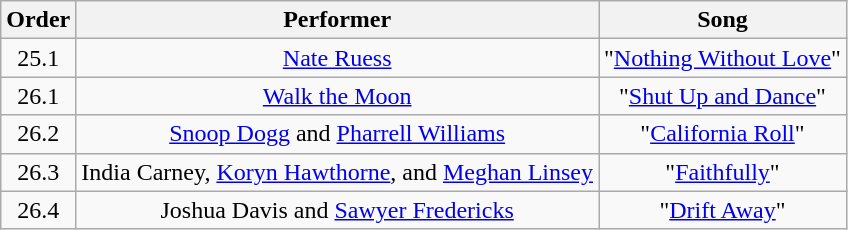<table class="wikitable" style="text-align:center;">
<tr>
<th>Order</th>
<th>Performer</th>
<th>Song</th>
</tr>
<tr>
<td>25.1</td>
<td><a href='#'>Nate Ruess</a></td>
<td>"<a href='#'>Nothing Without Love</a>"</td>
</tr>
<tr>
<td>26.1</td>
<td><a href='#'>Walk the Moon</a></td>
<td>"<a href='#'>Shut Up and Dance</a>"</td>
</tr>
<tr>
<td>26.2</td>
<td><a href='#'>Snoop Dogg</a> and <a href='#'>Pharrell Williams</a></td>
<td>"<a href='#'>California Roll</a>"</td>
</tr>
<tr>
<td>26.3</td>
<td>India Carney, <a href='#'>Koryn Hawthorne</a>, and <a href='#'>Meghan Linsey</a></td>
<td>"<a href='#'>Faithfully</a>"</td>
</tr>
<tr>
<td>26.4</td>
<td>Joshua Davis and <a href='#'>Sawyer Fredericks</a></td>
<td>"<a href='#'>Drift Away</a>"</td>
</tr>
</table>
